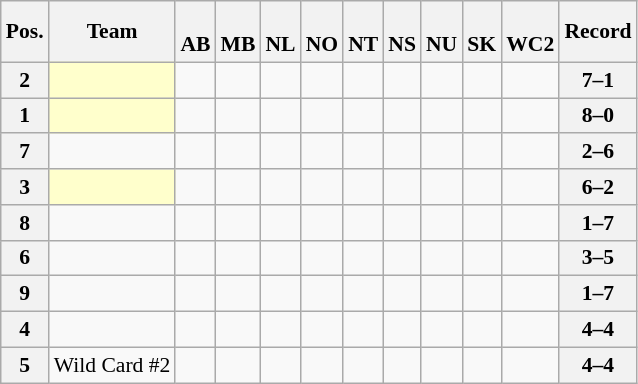<table class="wikitable sortable nowrap" style="text-align:center; font-size:0.9em;">
<tr>
<th>Pos.</th>
<th>Team</th>
<th><br>AB</th>
<th><br>MB</th>
<th><br>NL</th>
<th><br>NO</th>
<th><br>NT</th>
<th><br>NS</th>
<th><br>NU</th>
<th><br>SK</th>
<th><br>WC2</th>
<th>Record</th>
</tr>
<tr>
<th>2</th>
<td style="text-align:left; background:#ffffcc;"></td>
<td></td>
<td></td>
<td></td>
<td></td>
<td></td>
<td></td>
<td></td>
<td></td>
<td></td>
<th>7–1</th>
</tr>
<tr>
<th>1</th>
<td style="text-align:left; background:#ffffcc;"></td>
<td></td>
<td></td>
<td></td>
<td></td>
<td></td>
<td></td>
<td></td>
<td></td>
<td></td>
<th>8–0</th>
</tr>
<tr>
<th>7</th>
<td style="text-align:left;"></td>
<td></td>
<td></td>
<td></td>
<td></td>
<td></td>
<td></td>
<td></td>
<td></td>
<td></td>
<th>2–6</th>
</tr>
<tr>
<th>3</th>
<td style="text-align:left; background:#ffffcc;"></td>
<td></td>
<td></td>
<td></td>
<td></td>
<td></td>
<td></td>
<td></td>
<td></td>
<td></td>
<th>6–2</th>
</tr>
<tr>
<th>8</th>
<td style="text-align:left;"></td>
<td></td>
<td></td>
<td></td>
<td></td>
<td></td>
<td></td>
<td></td>
<td></td>
<td></td>
<th>1–7</th>
</tr>
<tr>
<th>6</th>
<td style="text-align:left;"></td>
<td></td>
<td></td>
<td></td>
<td></td>
<td></td>
<td></td>
<td></td>
<td></td>
<td></td>
<th>3–5</th>
</tr>
<tr>
<th>9</th>
<td style="text-align:left;"></td>
<td></td>
<td></td>
<td></td>
<td></td>
<td></td>
<td></td>
<td></td>
<td></td>
<td></td>
<th>1–7</th>
</tr>
<tr>
<th>4</th>
<td style="text-align:left;"></td>
<td></td>
<td></td>
<td></td>
<td></td>
<td></td>
<td></td>
<td></td>
<td></td>
<td></td>
<th>4–4</th>
</tr>
<tr>
<th>5</th>
<td style="text-align:left;"> Wild Card #2</td>
<td></td>
<td></td>
<td></td>
<td></td>
<td></td>
<td></td>
<td></td>
<td></td>
<td></td>
<th>4–4</th>
</tr>
</table>
